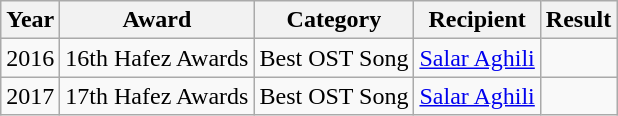<table class="wikitable">
<tr>
<th>Year</th>
<th>Award</th>
<th>Category</th>
<th>Recipient</th>
<th>Result</th>
</tr>
<tr>
<td>2016</td>
<td>16th Hafez Awards</td>
<td>Best OST Song</td>
<td><a href='#'>Salar Aghili</a></td>
<td></td>
</tr>
<tr>
<td>2017</td>
<td>17th Hafez Awards</td>
<td>Best OST Song</td>
<td><a href='#'>Salar Aghili</a></td>
<td></td>
</tr>
</table>
